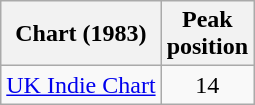<table class="wikitable sortable">
<tr>
<th scope="col">Chart (1983)</th>
<th scope="col">Peak<br>position</th>
</tr>
<tr>
<td><a href='#'>UK Indie Chart</a></td>
<td style="text-align:center;">14</td>
</tr>
</table>
